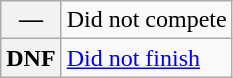<table class="wikitable">
<tr>
<th scope="row">—</th>
<td>Did not compete</td>
</tr>
<tr>
<th scope="row">DNF</th>
<td><a href='#'>Did not finish</a></td>
</tr>
</table>
